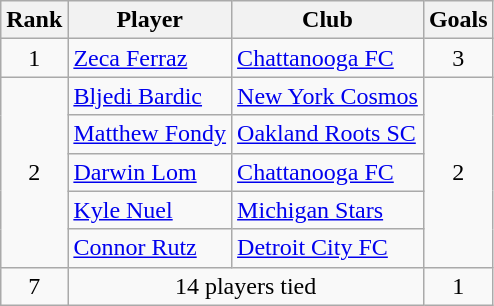<table class="wikitable" style="text-align:center">
<tr>
<th>Rank</th>
<th>Player</th>
<th>Club</th>
<th>Goals</th>
</tr>
<tr>
<td>1</td>
<td align="left"> <a href='#'>Zeca Ferraz</a></td>
<td align="left"><a href='#'>Chattanooga FC</a></td>
<td>3</td>
</tr>
<tr>
<td rowspan=5>2</td>
<td align="left"> <a href='#'>Bljedi Bardic</a></td>
<td align="left"><a href='#'>New York Cosmos</a></td>
<td rowspan=5>2</td>
</tr>
<tr>
<td align="left"> <a href='#'>Matthew Fondy</a></td>
<td align="left"><a href='#'>Oakland Roots SC</a></td>
</tr>
<tr>
<td align="left"> <a href='#'>Darwin Lom</a></td>
<td align="left"><a href='#'>Chattanooga FC</a></td>
</tr>
<tr>
<td align="left"> <a href='#'>Kyle Nuel</a></td>
<td align="left"><a href='#'>Michigan Stars</a></td>
</tr>
<tr>
<td align="left"> <a href='#'>Connor Rutz</a></td>
<td align="left"><a href='#'>Detroit City FC</a></td>
</tr>
<tr>
<td>7</td>
<td align="center" colspan="2">14 players tied</td>
<td>1<br></td>
</tr>
</table>
